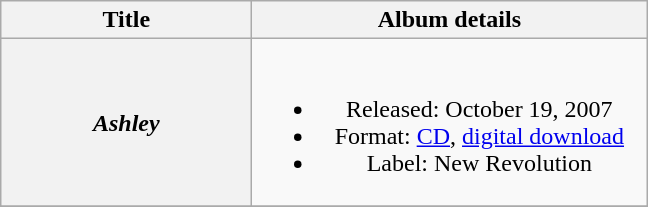<table class="wikitable plainrowheaders" style="text-align:center">
<tr>
<th scope="col" style="width:10em;">Title</th>
<th scope="col" style="width:16em;">Album details</th>
</tr>
<tr>
<th scope="row"><em>Ashley</em></th>
<td><br><ul><li>Released: October 19, 2007</li><li>Format: <a href='#'>CD</a>, <a href='#'>digital download</a></li><li>Label: New Revolution</li></ul></td>
</tr>
<tr>
</tr>
</table>
